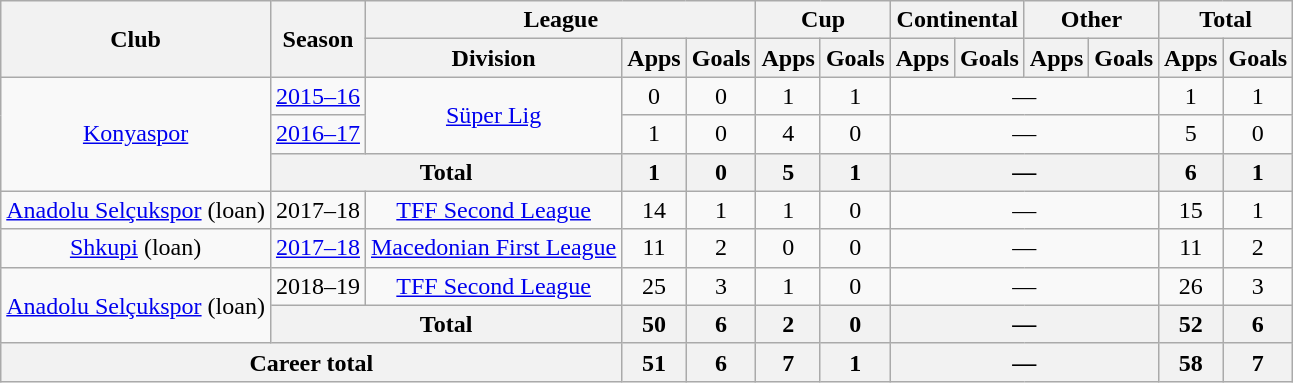<table class="wikitable" style="text-align:center">
<tr>
<th rowspan="2">Club</th>
<th rowspan="2">Season</th>
<th colspan="3">League</th>
<th colspan="2">Cup</th>
<th colspan="2">Continental</th>
<th colspan="2">Other</th>
<th colspan="2">Total</th>
</tr>
<tr>
<th>Division</th>
<th>Apps</th>
<th>Goals</th>
<th>Apps</th>
<th>Goals</th>
<th>Apps</th>
<th>Goals</th>
<th>Apps</th>
<th>Goals</th>
<th>Apps</th>
<th>Goals</th>
</tr>
<tr>
<td rowspan="3" valign="center"><a href='#'>Konyaspor</a></td>
<td><a href='#'>2015–16</a></td>
<td rowspan="2"><a href='#'>Süper Lig</a></td>
<td>0</td>
<td>0</td>
<td>1</td>
<td>1</td>
<td colspan="4">—</td>
<td>1</td>
<td>1</td>
</tr>
<tr>
<td><a href='#'>2016–17</a></td>
<td>1</td>
<td>0</td>
<td>4</td>
<td>0</td>
<td colspan="4">—</td>
<td>5</td>
<td>0</td>
</tr>
<tr>
<th colspan="2">Total</th>
<th>1</th>
<th>0</th>
<th>5</th>
<th>1</th>
<th colspan="4">—</th>
<th>6</th>
<th>1</th>
</tr>
<tr>
<td><a href='#'>Anadolu Selçukspor</a> (loan)</td>
<td>2017–18</td>
<td><a href='#'>TFF Second League</a></td>
<td>14</td>
<td>1</td>
<td>1</td>
<td>0</td>
<td colspan="4">—</td>
<td>15</td>
<td>1</td>
</tr>
<tr>
<td><a href='#'>Shkupi</a> (loan)</td>
<td><a href='#'>2017–18</a></td>
<td><a href='#'>Macedonian First League</a></td>
<td>11</td>
<td>2</td>
<td>0</td>
<td>0</td>
<td colspan="4">—</td>
<td>11</td>
<td>2</td>
</tr>
<tr>
<td rowspan="2" valign="center"><a href='#'>Anadolu Selçukspor</a> (loan)</td>
<td>2018–19</td>
<td><a href='#'>TFF Second League</a></td>
<td>25</td>
<td>3</td>
<td>1</td>
<td>0</td>
<td colspan="4">—</td>
<td>26</td>
<td>3</td>
</tr>
<tr>
<th colspan="2">Total</th>
<th>50</th>
<th>6</th>
<th>2</th>
<th>0</th>
<th colspan="4">—</th>
<th>52</th>
<th>6</th>
</tr>
<tr>
<th colspan="3">Career total</th>
<th>51</th>
<th>6</th>
<th>7</th>
<th>1</th>
<th colspan="4">—</th>
<th>58</th>
<th>7</th>
</tr>
</table>
